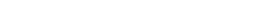<table style="width:22%; text-align:center;">
<tr style="color:white;">
<td style="background:"><strong>14</strong></td>
<td style="background:"><strong>6</strong></td>
<td style="background:"><strong>16</strong></td>
</tr>
</table>
